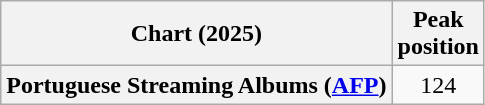<table class="wikitable sortable plainrowheaders" style="text-align:center">
<tr>
<th scope="col">Chart (2025)</th>
<th scope="col">Peak<br>position</th>
</tr>
<tr>
<th scope="row">Portuguese Streaming Albums (<a href='#'>AFP</a>)</th>
<td>124</td>
</tr>
</table>
